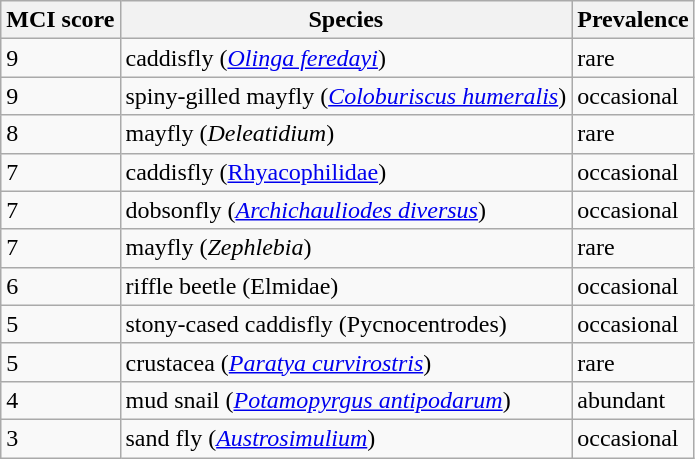<table class="wikitable">
<tr>
<th>MCI score</th>
<th>Species</th>
<th>Prevalence</th>
</tr>
<tr>
<td>9</td>
<td>caddisfly (<em><a href='#'>Olinga feredayi</a></em>)</td>
<td>rare</td>
</tr>
<tr>
<td>9</td>
<td>spiny-gilled mayfly (<em><a href='#'>Coloburiscus humeralis</a></em>)</td>
<td>occasional</td>
</tr>
<tr>
<td>8</td>
<td>mayfly (<em>Deleatidium</em>)</td>
<td>rare</td>
</tr>
<tr>
<td>7</td>
<td>caddisfly (<a href='#'>Rhyacophilidae</a>)</td>
<td>occasional</td>
</tr>
<tr>
<td>7</td>
<td>dobsonfly (<em><a href='#'>Archichauliodes diversus</a></em>)</td>
<td>occasional</td>
</tr>
<tr>
<td>7</td>
<td>mayfly (<em>Zephlebia</em>)</td>
<td>rare</td>
</tr>
<tr>
<td>6</td>
<td>riffle beetle (Elmidae)</td>
<td>occasional</td>
</tr>
<tr>
<td>5</td>
<td>stony-cased caddisfly (Pycnocentrodes)</td>
<td>occasional</td>
</tr>
<tr>
<td>5</td>
<td>crustacea (<em><a href='#'>Paratya curvirostris</a></em>)</td>
<td>rare</td>
</tr>
<tr>
<td>4</td>
<td>mud snail (<em><a href='#'>Potamopyrgus antipodarum</a></em>)</td>
<td>abundant</td>
</tr>
<tr>
<td>3</td>
<td>sand fly (<em><a href='#'>Austrosimulium</a></em>)</td>
<td>occasional</td>
</tr>
</table>
